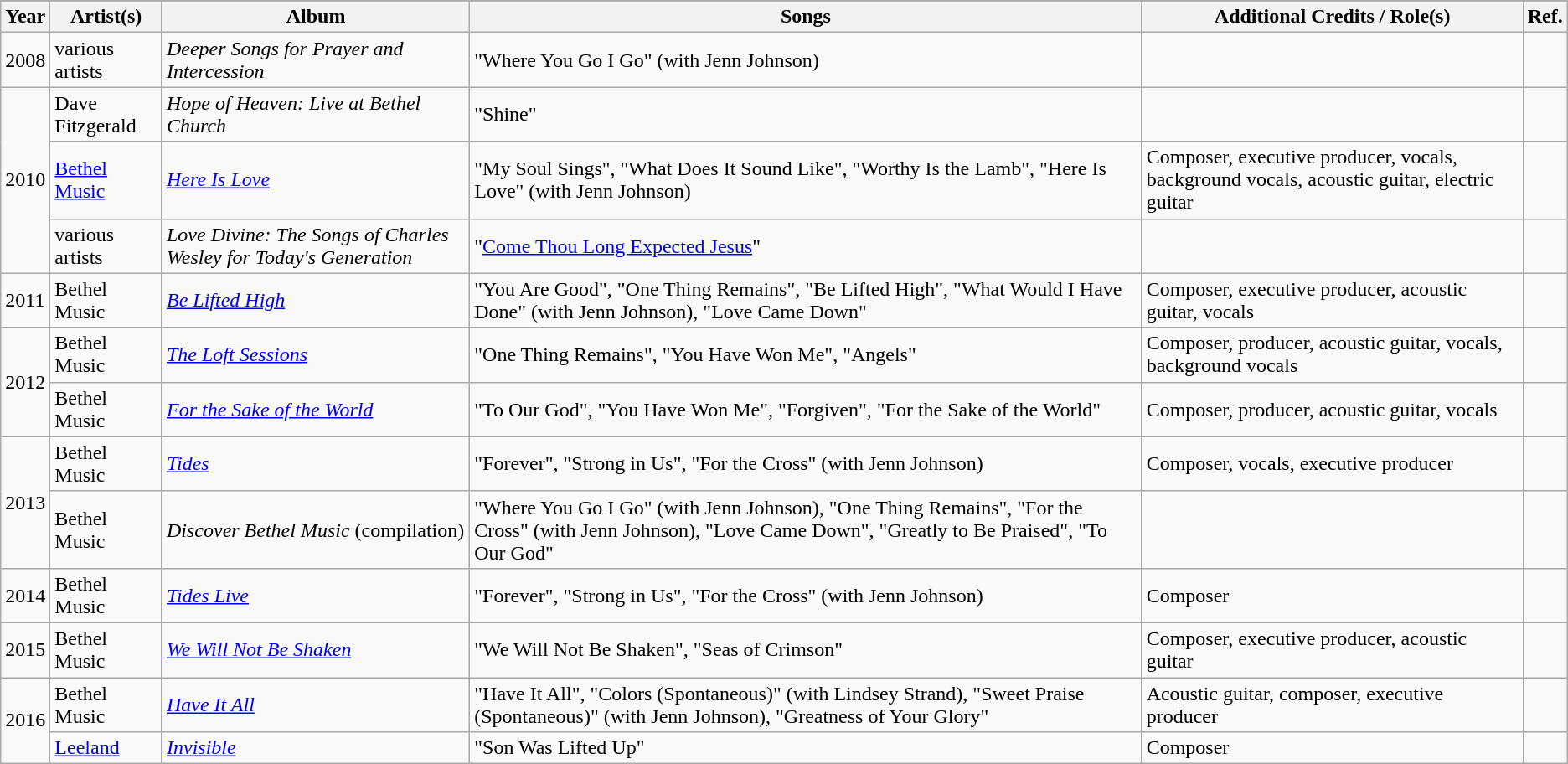<table class="wikitable plainrowheaders">
<tr>
</tr>
<tr>
<th rowspan="1">Year</th>
<th rowspan="1">Artist(s)</th>
<th rowspan="1">Album</th>
<th rowspan="1">Songs</th>
<th rowspan="1">Additional Credits / Role(s)</th>
<th rowspan="1">Ref.</th>
</tr>
<tr>
<td>2008</td>
<td>various artists</td>
<td><em>Deeper Songs for Prayer and Intercession</em></td>
<td>"Where You Go I Go" (with Jenn Johnson)</td>
<td></td>
</tr>
<tr>
<td rowspan="3">2010</td>
<td>Dave Fitzgerald</td>
<td><em>Hope of Heaven: Live at Bethel Church</em></td>
<td>"Shine"</td>
<td></td>
<td></td>
</tr>
<tr>
<td><a href='#'>Bethel Music</a></td>
<td><em><a href='#'>Here Is Love</a></em></td>
<td>"My Soul Sings", "What Does It Sound Like", "Worthy Is the Lamb", "Here Is Love" (with Jenn Johnson)</td>
<td>Composer, executive producer, vocals, background vocals, acoustic guitar, electric guitar</td>
<td></td>
</tr>
<tr>
<td>various artists</td>
<td><em>Love Divine: The Songs of Charles Wesley for Today's Generation</em></td>
<td>"<a href='#'>Come Thou Long Expected Jesus</a>"</td>
<td></td>
<td></td>
</tr>
<tr>
<td>2011</td>
<td>Bethel Music</td>
<td><em><a href='#'>Be Lifted High</a></em></td>
<td>"You Are Good", "One Thing Remains", "Be Lifted High", "What Would I Have Done" (with Jenn Johnson), "Love Came Down"</td>
<td>Composer, executive producer, acoustic guitar, vocals</td>
<td></td>
</tr>
<tr>
<td rowspan="2">2012</td>
<td>Bethel Music</td>
<td><em><a href='#'>The Loft Sessions</a></em></td>
<td>"One Thing Remains", "You Have Won Me", "Angels"</td>
<td>Composer, producer, acoustic guitar, vocals, background vocals</td>
<td></td>
</tr>
<tr>
<td>Bethel Music</td>
<td><em><a href='#'>For the Sake of the World</a></em></td>
<td>"To Our God", "You Have Won Me", "Forgiven", "For the Sake of the World"</td>
<td>Composer, producer, acoustic guitar, vocals</td>
<td></td>
</tr>
<tr>
<td rowspan="2">2013</td>
<td>Bethel Music</td>
<td><em><a href='#'>Tides</a></em></td>
<td>"Forever", "Strong in Us", "For the Cross" (with Jenn Johnson)</td>
<td>Composer, vocals, executive producer</td>
<td></td>
</tr>
<tr>
<td>Bethel Music</td>
<td><em>Discover Bethel Music</em> (compilation)</td>
<td>"Where You Go I Go" (with Jenn Johnson), "One Thing Remains", "For the Cross" (with Jenn Johnson), "Love Came Down", "Greatly to Be Praised", "To Our God"</td>
<td></td>
<td></td>
</tr>
<tr>
<td>2014</td>
<td>Bethel Music</td>
<td><em><a href='#'>Tides Live</a></em></td>
<td>"Forever", "Strong in Us", "For the Cross" (with Jenn Johnson)</td>
<td>Composer</td>
<td></td>
</tr>
<tr>
<td>2015</td>
<td>Bethel Music</td>
<td><em><a href='#'>We Will Not Be Shaken</a></em></td>
<td>"We Will Not Be Shaken", "Seas of Crimson"</td>
<td>Composer, executive producer, acoustic guitar</td>
<td></td>
</tr>
<tr>
<td rowspan="2">2016</td>
<td>Bethel Music</td>
<td><em><a href='#'>Have It All</a></em></td>
<td>"Have It All", "Colors (Spontaneous)" (with Lindsey Strand), "Sweet Praise (Spontaneous)" (with Jenn Johnson), "Greatness of Your Glory"</td>
<td>Acoustic guitar, composer, executive producer</td>
<td></td>
</tr>
<tr>
<td><a href='#'>Leeland</a></td>
<td><em><a href='#'>Invisible</a></em></td>
<td>"Son Was Lifted Up"</td>
<td>Composer</td>
<td></td>
</tr>
</table>
